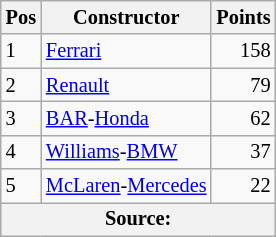<table class="wikitable" style="font-size: 85%;">
<tr>
<th>Pos</th>
<th>Constructor</th>
<th>Points</th>
</tr>
<tr>
<td>1</td>
<td> <a href='#'>Ferrari</a></td>
<td align="right">158</td>
</tr>
<tr>
<td>2</td>
<td> <a href='#'>Renault</a></td>
<td align="right">79</td>
</tr>
<tr>
<td>3</td>
<td> <a href='#'>BAR</a>-<a href='#'>Honda</a></td>
<td align="right">62</td>
</tr>
<tr>
<td>4</td>
<td> <a href='#'>Williams</a>-<a href='#'>BMW</a></td>
<td align="right">37</td>
</tr>
<tr>
<td>5</td>
<td> <a href='#'>McLaren</a>-<a href='#'>Mercedes</a></td>
<td align="right">22</td>
</tr>
<tr>
<th colspan=4>Source: </th>
</tr>
</table>
